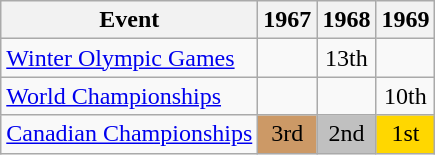<table class="wikitable">
<tr>
<th>Event</th>
<th>1967</th>
<th>1968</th>
<th>1969</th>
</tr>
<tr>
<td><a href='#'>Winter Olympic Games</a></td>
<td></td>
<td align="center">13th</td>
<td></td>
</tr>
<tr>
<td><a href='#'>World Championships</a></td>
<td></td>
<td></td>
<td align="center">10th</td>
</tr>
<tr>
<td><a href='#'>Canadian Championships</a></td>
<td align="center" bgcolor="cc9966">3rd</td>
<td align="center" bgcolor="silver">2nd</td>
<td align="center" bgcolor="gold">1st</td>
</tr>
</table>
